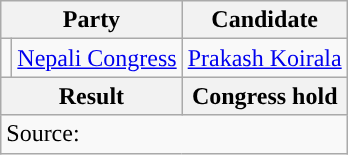<table class="wikitable">
<tr>
<th colspan="2">Party</th>
<th>Candidate</th>
</tr>
<tr>
<td style="background-color:"></td>
<td><a href='#'>Nepali Congress</a></td>
<td><a href='#'>Prakash Koirala</a></td>
</tr>
<tr>
<th colspan="2">Result</th>
<th>Congress hold</th>
</tr>
<tr>
<td colspan="3">Source: </td>
</tr>
</table>
